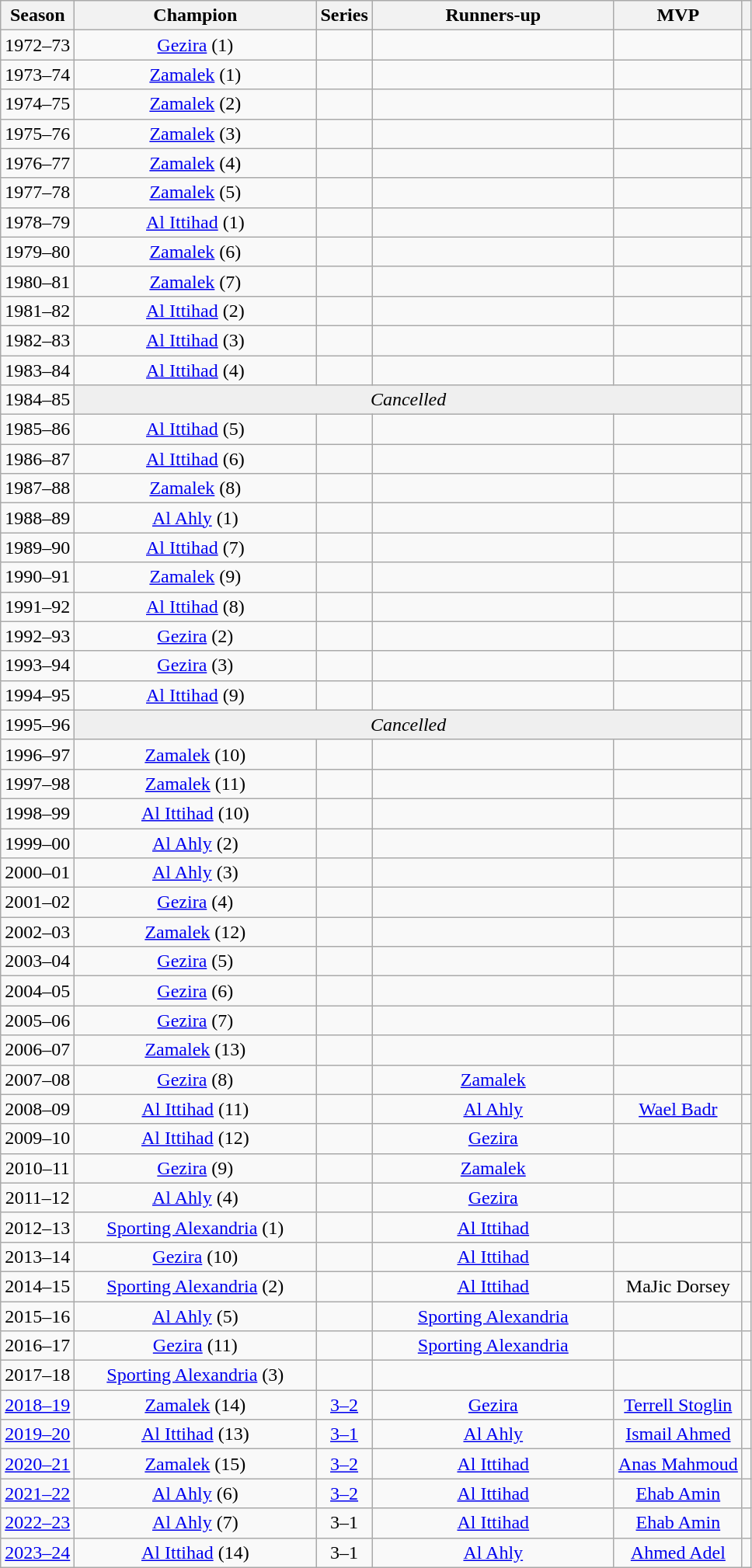<table class="wikitable" style="text-align:center;">
<tr>
<th>Season</th>
<th width="200">Champion</th>
<th>Series</th>
<th width="200">Runners-up</th>
<th>MVP</th>
<th></th>
</tr>
<tr>
<td>1972–73</td>
<td><a href='#'>Gezira</a> (1)</td>
<td></td>
<td></td>
<td></td>
<td></td>
</tr>
<tr>
<td>1973–74</td>
<td><a href='#'>Zamalek</a> (1)</td>
<td></td>
<td></td>
<td></td>
<td></td>
</tr>
<tr>
<td>1974–75</td>
<td><a href='#'>Zamalek</a> (2)</td>
<td></td>
<td></td>
<td></td>
<td></td>
</tr>
<tr>
<td>1975–76</td>
<td><a href='#'>Zamalek</a> (3)</td>
<td></td>
<td></td>
<td></td>
<td></td>
</tr>
<tr>
<td>1976–77</td>
<td><a href='#'>Zamalek</a> (4)</td>
<td></td>
<td></td>
<td></td>
<td></td>
</tr>
<tr>
<td>1977–78</td>
<td><a href='#'>Zamalek</a> (5)</td>
<td></td>
<td></td>
<td></td>
<td></td>
</tr>
<tr>
<td>1978–79</td>
<td><a href='#'>Al Ittihad</a> (1)</td>
<td></td>
<td></td>
<td></td>
<td></td>
</tr>
<tr>
<td>1979–80</td>
<td><a href='#'>Zamalek</a> (6)</td>
<td></td>
<td></td>
<td></td>
<td></td>
</tr>
<tr>
<td>1980–81</td>
<td><a href='#'>Zamalek</a> (7)</td>
<td></td>
<td></td>
<td></td>
<td></td>
</tr>
<tr>
<td>1981–82</td>
<td><a href='#'>Al Ittihad</a> (2)</td>
<td></td>
<td></td>
<td></td>
<td></td>
</tr>
<tr>
<td>1982–83</td>
<td><a href='#'>Al Ittihad</a> (3)</td>
<td></td>
<td></td>
<td></td>
<td></td>
</tr>
<tr>
<td>1983–84</td>
<td><a href='#'>Al Ittihad</a> (4)</td>
<td></td>
<td></td>
<td></td>
<td></td>
</tr>
<tr>
<td>1984–85</td>
<td colspan="4" bgcolor="#efefef" align="center"><em>Cancelled</em></td>
<td></td>
</tr>
<tr>
<td>1985–86</td>
<td><a href='#'>Al Ittihad</a> (5)</td>
<td></td>
<td></td>
<td></td>
<td></td>
</tr>
<tr>
<td>1986–87</td>
<td><a href='#'>Al Ittihad</a> (6)</td>
<td></td>
<td></td>
<td></td>
<td></td>
</tr>
<tr>
<td>1987–88</td>
<td><a href='#'>Zamalek</a> (8)</td>
<td></td>
<td></td>
<td></td>
<td></td>
</tr>
<tr>
<td>1988–89</td>
<td><a href='#'>Al Ahly</a> (1)</td>
<td></td>
<td></td>
<td></td>
<td></td>
</tr>
<tr>
<td>1989–90</td>
<td><a href='#'>Al Ittihad</a> (7)</td>
<td></td>
<td></td>
<td></td>
<td></td>
</tr>
<tr>
<td>1990–91</td>
<td><a href='#'>Zamalek</a> (9)</td>
<td></td>
<td></td>
<td></td>
<td></td>
</tr>
<tr>
<td>1991–92</td>
<td><a href='#'>Al Ittihad</a> (8)</td>
<td></td>
<td></td>
<td></td>
<td></td>
</tr>
<tr>
<td>1992–93</td>
<td><a href='#'>Gezira</a> (2)</td>
<td></td>
<td></td>
<td></td>
<td></td>
</tr>
<tr>
<td>1993–94</td>
<td><a href='#'>Gezira</a> (3)</td>
<td></td>
<td></td>
<td></td>
<td></td>
</tr>
<tr>
<td>1994–95</td>
<td><a href='#'>Al Ittihad</a> (9)</td>
<td></td>
<td></td>
<td></td>
<td></td>
</tr>
<tr>
<td>1995–96</td>
<td colspan="4" bgcolor="#efefef" align="center"><em>Cancelled</em></td>
<td></td>
</tr>
<tr>
<td>1996–97</td>
<td><a href='#'>Zamalek</a> (10)</td>
<td></td>
<td></td>
<td></td>
<td></td>
</tr>
<tr>
<td>1997–98</td>
<td><a href='#'>Zamalek</a> (11)</td>
<td></td>
<td></td>
<td></td>
<td></td>
</tr>
<tr>
<td>1998–99</td>
<td><a href='#'>Al Ittihad</a> (10)</td>
<td></td>
<td></td>
<td></td>
<td></td>
</tr>
<tr>
<td>1999–00</td>
<td><a href='#'>Al Ahly</a> (2)</td>
<td></td>
<td></td>
<td></td>
<td></td>
</tr>
<tr>
<td>2000–01</td>
<td><a href='#'>Al Ahly</a> (3)</td>
<td></td>
<td></td>
<td></td>
<td></td>
</tr>
<tr>
<td>2001–02</td>
<td><a href='#'>Gezira</a> (4)</td>
<td></td>
<td></td>
<td></td>
<td></td>
</tr>
<tr>
<td>2002–03</td>
<td><a href='#'>Zamalek</a> (12)</td>
<td></td>
<td></td>
<td></td>
<td></td>
</tr>
<tr>
<td>2003–04</td>
<td><a href='#'>Gezira</a> (5)</td>
<td></td>
<td></td>
<td></td>
<td></td>
</tr>
<tr>
<td>2004–05</td>
<td><a href='#'>Gezira</a> (6)</td>
<td></td>
<td></td>
<td></td>
<td></td>
</tr>
<tr>
<td>2005–06</td>
<td><a href='#'>Gezira</a> (7)</td>
<td></td>
<td></td>
<td></td>
<td></td>
</tr>
<tr>
<td>2006–07</td>
<td><a href='#'>Zamalek</a> (13)</td>
<td></td>
<td></td>
<td></td>
<td></td>
</tr>
<tr>
<td>2007–08</td>
<td><a href='#'>Gezira</a> (8)</td>
<td></td>
<td><a href='#'>Zamalek</a></td>
<td></td>
<td></td>
</tr>
<tr>
<td>2008–09</td>
<td><a href='#'>Al Ittihad</a> (11)</td>
<td></td>
<td><a href='#'>Al Ahly</a></td>
<td><a href='#'>Wael Badr</a></td>
<td></td>
</tr>
<tr>
<td>2009–10</td>
<td><a href='#'>Al Ittihad</a> (12)</td>
<td></td>
<td><a href='#'>Gezira</a></td>
<td></td>
<td></td>
</tr>
<tr>
<td>2010–11</td>
<td><a href='#'>Gezira</a> (9)</td>
<td></td>
<td><a href='#'>Zamalek</a></td>
<td></td>
<td></td>
</tr>
<tr>
<td>2011–12</td>
<td><a href='#'>Al Ahly</a> (4)</td>
<td></td>
<td><a href='#'>Gezira</a></td>
<td></td>
<td></td>
</tr>
<tr>
<td>2012–13</td>
<td><a href='#'>Sporting Alexandria</a> (1)</td>
<td></td>
<td><a href='#'>Al Ittihad</a></td>
<td></td>
<td></td>
</tr>
<tr>
<td>2013–14</td>
<td><a href='#'>Gezira</a> (10)</td>
<td></td>
<td><a href='#'>Al Ittihad</a></td>
<td></td>
<td></td>
</tr>
<tr>
<td>2014–15</td>
<td><a href='#'>Sporting Alexandria</a> (2)</td>
<td></td>
<td><a href='#'>Al Ittihad</a></td>
<td>MaJic Dorsey</td>
<td></td>
</tr>
<tr>
<td>2015–16</td>
<td><a href='#'>Al Ahly</a> (5)</td>
<td></td>
<td><a href='#'>Sporting Alexandria</a></td>
<td></td>
<td></td>
</tr>
<tr>
<td>2016–17</td>
<td><a href='#'>Gezira</a> (11)</td>
<td></td>
<td><a href='#'>Sporting Alexandria</a></td>
<td></td>
<td></td>
</tr>
<tr>
<td>2017–18</td>
<td><a href='#'>Sporting Alexandria</a> (3)</td>
<td></td>
<td></td>
<td></td>
<td></td>
</tr>
<tr>
<td><a href='#'>2018–19</a></td>
<td><a href='#'>Zamalek</a> (14)</td>
<td align="center"><a href='#'>3–2</a></td>
<td><a href='#'>Gezira</a></td>
<td><a href='#'>Terrell Stoglin</a></td>
<td></td>
</tr>
<tr>
<td><a href='#'>2019–20</a></td>
<td><a href='#'>Al Ittihad</a> (13)</td>
<td align="center"><a href='#'>3–1</a></td>
<td><a href='#'>Al Ahly</a></td>
<td><a href='#'>Ismail Ahmed</a></td>
<td></td>
</tr>
<tr>
<td><a href='#'>2020–21</a></td>
<td><a href='#'>Zamalek</a> (15)</td>
<td align="center"><a href='#'>3–2</a></td>
<td><a href='#'>Al Ittihad</a></td>
<td><a href='#'>Anas Mahmoud</a></td>
<td></td>
</tr>
<tr>
<td><a href='#'>2021–22</a></td>
<td><a href='#'>Al Ahly</a> (6)</td>
<td align="center"><a href='#'>3–2</a></td>
<td><a href='#'>Al Ittihad</a></td>
<td><a href='#'>Ehab Amin</a></td>
<td></td>
</tr>
<tr>
<td><a href='#'>2022–23</a></td>
<td><a href='#'>Al Ahly</a> (7)</td>
<td align="center">3–1</td>
<td><a href='#'>Al Ittihad</a></td>
<td><a href='#'>Ehab Amin</a></td>
<td></td>
</tr>
<tr>
<td><a href='#'>2023–24</a></td>
<td><a href='#'>Al Ittihad</a> (14)</td>
<td align="center">3–1</td>
<td><a href='#'>Al Ahly</a></td>
<td><a href='#'>Ahmed Adel</a></td>
<td></td>
</tr>
</table>
